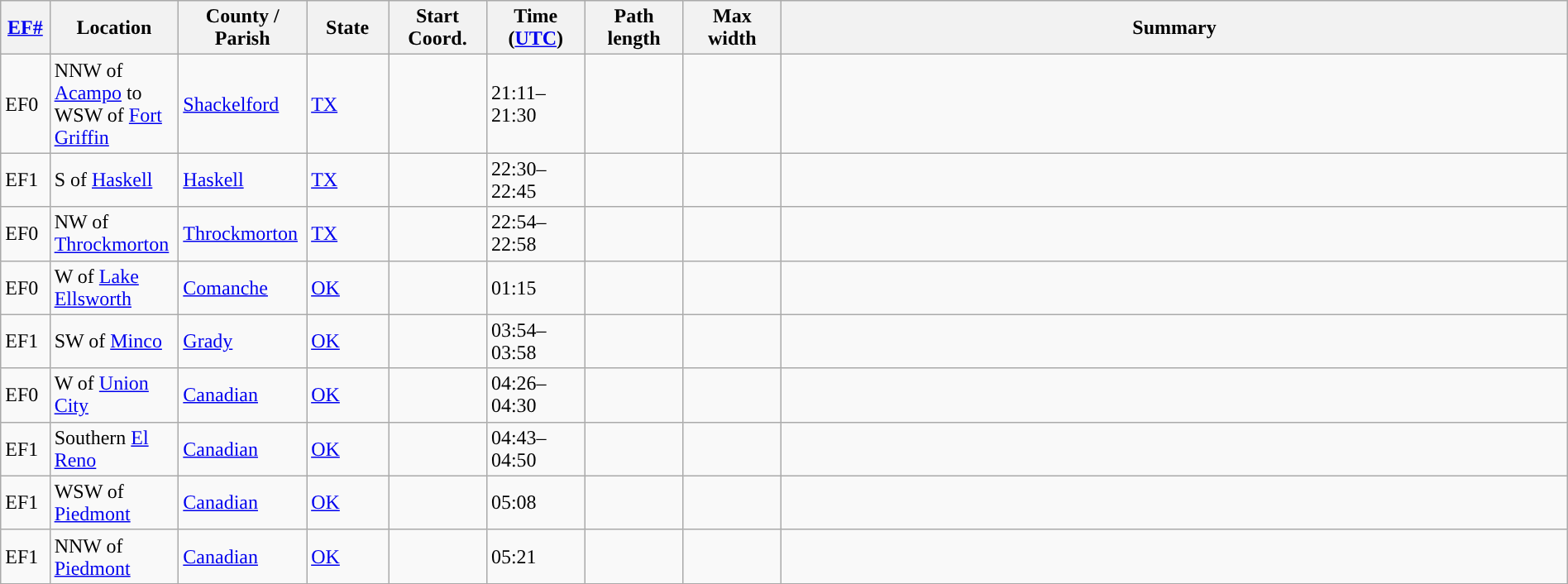<table class="wikitable sortable" style="width:100%;">
<tr>
<th scope="col"  style="width:3%; text-align:center;"><a href='#'>EF#</a></th>
<th scope="col"  style="width:7%; text-align:center;" class="unsortable">Location</th>
<th scope="col"  style="width:6%; text-align:center;" class="unsortable">County / Parish</th>
<th scope="col"  style="width:5%; text-align:center;">State</th>
<th scope="col"  style="width:6%; text-align:center;">Start Coord.</th>
<th scope="col"  style="width:6%; text-align:center;">Time (<a href='#'>UTC</a>)</th>
<th scope="col"  style="width:6%; text-align:center;">Path length</th>
<th scope="col"  style="width:6%; text-align:center;">Max width</th>
<th scope="col" class="unsortable" style="width:48%; text-align:center;">Summary</th>
</tr>
<tr>
<td>EF0</td>
<td>NNW of <a href='#'>Acampo</a> to WSW of <a href='#'>Fort Griffin</a></td>
<td><a href='#'>Shackelford</a></td>
<td><a href='#'>TX</a></td>
<td></td>
<td>21:11–21:30</td>
<td></td>
<td></td>
<td></td>
</tr>
<tr>
<td>EF1</td>
<td>S of <a href='#'>Haskell</a></td>
<td><a href='#'>Haskell</a></td>
<td><a href='#'>TX</a></td>
<td></td>
<td>22:30–22:45</td>
<td></td>
<td></td>
<td></td>
</tr>
<tr>
<td>EF0</td>
<td>NW of <a href='#'>Throckmorton</a></td>
<td><a href='#'>Throckmorton</a></td>
<td><a href='#'>TX</a></td>
<td></td>
<td>22:54–22:58</td>
<td></td>
<td></td>
<td></td>
</tr>
<tr>
<td>EF0</td>
<td>W of <a href='#'>Lake Ellsworth</a></td>
<td><a href='#'>Comanche</a></td>
<td><a href='#'>OK</a></td>
<td></td>
<td>01:15</td>
<td></td>
<td></td>
<td></td>
</tr>
<tr>
<td>EF1</td>
<td>SW of <a href='#'>Minco</a></td>
<td><a href='#'>Grady</a></td>
<td><a href='#'>OK</a></td>
<td></td>
<td>03:54–03:58</td>
<td></td>
<td></td>
<td></td>
</tr>
<tr>
<td>EF0</td>
<td>W of <a href='#'>Union City</a></td>
<td><a href='#'>Canadian</a></td>
<td><a href='#'>OK</a></td>
<td></td>
<td>04:26–04:30</td>
<td></td>
<td></td>
<td></td>
</tr>
<tr>
<td>EF1</td>
<td>Southern <a href='#'>El Reno</a></td>
<td><a href='#'>Canadian</a></td>
<td><a href='#'>OK</a></td>
<td></td>
<td>04:43–04:50</td>
<td></td>
<td></td>
<td></td>
</tr>
<tr>
<td>EF1</td>
<td>WSW of <a href='#'>Piedmont</a></td>
<td><a href='#'>Canadian</a></td>
<td><a href='#'>OK</a></td>
<td></td>
<td>05:08</td>
<td></td>
<td></td>
<td></td>
</tr>
<tr>
<td>EF1</td>
<td>NNW of <a href='#'>Piedmont</a></td>
<td><a href='#'>Canadian</a></td>
<td><a href='#'>OK</a></td>
<td></td>
<td>05:21</td>
<td></td>
<td></td>
<td></td>
</tr>
<tr>
</tr>
</table>
